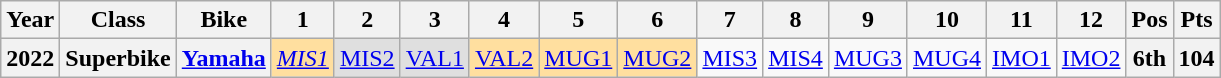<table class="wikitable" style="text-align:center">
<tr>
<th>Year</th>
<th>Class</th>
<th>Bike</th>
<th>1</th>
<th>2</th>
<th>3</th>
<th>4</th>
<th>5</th>
<th>6</th>
<th>7</th>
<th>8</th>
<th>9</th>
<th>10</th>
<th>11</th>
<th>12</th>
<th>Pos</th>
<th>Pts</th>
</tr>
<tr>
<th>2022</th>
<th>Superbike</th>
<th><a href='#'>Yamaha</a></th>
<td style="background:#ffdf9f;"><em><a href='#'>MIS1</a></em><br></td>
<td style="background:#dfdfdf;"><a href='#'>MIS2</a><br></td>
<td style="background:#dfdfdf;"><a href='#'>VAL1</a><br></td>
<td style="background:#ffdf9f;"><a href='#'>VAL2</a><br></td>
<td style="background:#ffdf9f;"><a href='#'>MUG1</a><br></td>
<td style="background:#ffdf9f;"><a href='#'>MUG2</a><br></td>
<td><a href='#'>MIS3</a></td>
<td><a href='#'>MIS4</a></td>
<td><a href='#'>MUG3</a></td>
<td><a href='#'>MUG4</a></td>
<td><a href='#'>IMO1</a></td>
<td><a href='#'>IMO2</a></td>
<th>6th</th>
<th>104</th>
</tr>
</table>
